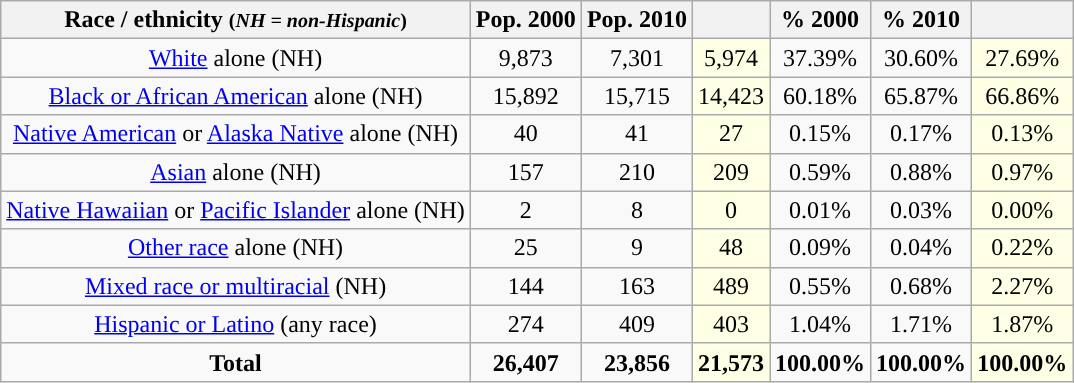<table class="wikitable" style="text-align:center;">
<tr>
<th>Race / ethnicity <small>(<em>NH = non-Hispanic</em>)</small></th>
<th>Pop. 2000</th>
<th>Pop. 2010</th>
<th></th>
<th>% 2000</th>
<th>% 2010</th>
<th></th>
</tr>
<tr>
<td><a href='#'>White</a> alone (NH)</td>
<td>9,873</td>
<td>7,301</td>
<td style='background: #ffffe6;'>5,974</td>
<td>37.39%</td>
<td>30.60%</td>
<td style='background: #ffffe6;'>27.69%</td>
</tr>
<tr>
<td><a href='#'>Black or African American</a> alone (NH)</td>
<td>15,892</td>
<td>15,715</td>
<td style='background: #ffffe6;'>14,423</td>
<td>60.18%</td>
<td>65.87%</td>
<td style='background: #ffffe6;'>66.86%</td>
</tr>
<tr>
<td><a href='#'>Native American</a> or <a href='#'>Alaska Native</a> alone (NH)</td>
<td>40</td>
<td>41</td>
<td style='background: #ffffe6;'>27</td>
<td>0.15%</td>
<td>0.17%</td>
<td style='background: #ffffe6;'>0.13%</td>
</tr>
<tr>
<td><a href='#'>Asian</a> alone (NH)</td>
<td>157</td>
<td>210</td>
<td style='background: #ffffe6;'>209</td>
<td>0.59%</td>
<td>0.88%</td>
<td style='background: #ffffe6;'>0.97%</td>
</tr>
<tr>
<td><a href='#'>Native Hawaiian</a> or <a href='#'>Pacific Islander</a> alone (NH)</td>
<td>2</td>
<td>8</td>
<td style='background: #ffffe6;'>0</td>
<td>0.01%</td>
<td>0.03%</td>
<td style='background: #ffffe6;'>0.00%</td>
</tr>
<tr>
<td><a href='#'>Other race</a> alone (NH)</td>
<td>25</td>
<td>9</td>
<td style='background: #ffffe6;'>48</td>
<td>0.09%</td>
<td>0.04%</td>
<td style='background: #ffffe6;'>0.22%</td>
</tr>
<tr>
<td><a href='#'>Mixed race or multiracial</a> (NH)</td>
<td>144</td>
<td>163</td>
<td style='background: #ffffe6;'>489</td>
<td>0.55%</td>
<td>0.68%</td>
<td style='background: #ffffe6;'>2.27%</td>
</tr>
<tr>
<td><a href='#'>Hispanic or Latino</a> (any race)</td>
<td>274</td>
<td>409</td>
<td style='background: #ffffe6;'>403</td>
<td>1.04%</td>
<td>1.71%</td>
<td style='background: #ffffe6;'>1.87%</td>
</tr>
<tr>
<td><strong>Total</strong></td>
<td><strong>26,407</strong></td>
<td><strong>23,856</strong></td>
<td style='background: #ffffe6;'><strong>21,573</strong></td>
<td><strong>100.00%</strong></td>
<td><strong>100.00%</strong></td>
<td style='background: #ffffe6;'><strong>100.00%</strong></td>
</tr>
</table>
